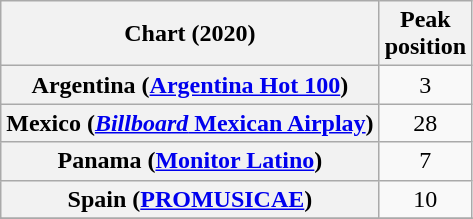<table class="wikitable sortable plainrowheaders" style="text-align:center">
<tr>
<th scope="col">Chart (2020)</th>
<th scope="col">Peak<br>position</th>
</tr>
<tr>
<th scope="row">Argentina (<a href='#'>Argentina Hot 100</a>)</th>
<td>3</td>
</tr>
<tr>
<th scope="row">Mexico (<a href='#'><em>Billboard</em> Mexican Airplay</a>)</th>
<td>28</td>
</tr>
<tr>
<th scope="row">Panama (<a href='#'>Monitor Latino</a>)</th>
<td>7</td>
</tr>
<tr>
<th scope="row">Spain (<a href='#'>PROMUSICAE</a>)</th>
<td>10</td>
</tr>
<tr>
</tr>
<tr>
</tr>
</table>
